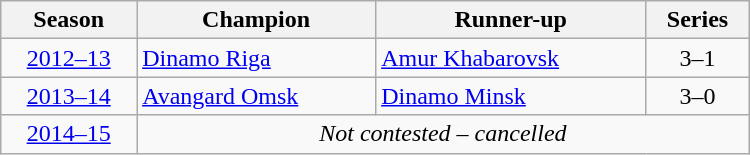<table class="wikitable" width="500px">
<tr>
<th>Season</th>
<th>Champion</th>
<th>Runner-up</th>
<th>Series</th>
</tr>
<tr>
<td style="text-align: center"><a href='#'>2012–13</a></td>
<td> <a href='#'>Dinamo Riga</a></td>
<td> <a href='#'>Amur Khabarovsk</a></td>
<td style="text-align: center">3–1</td>
</tr>
<tr>
<td style="text-align: center"><a href='#'>2013–14</a></td>
<td> <a href='#'>Avangard Omsk</a></td>
<td> <a href='#'>Dinamo Minsk</a></td>
<td style="text-align: center">3–0</td>
</tr>
<tr>
<td style="text-align: center"><a href='#'>2014–15</a></td>
<td style="text-align: center" colspan="3"><em>Not contested – cancelled</em></td>
</tr>
</table>
